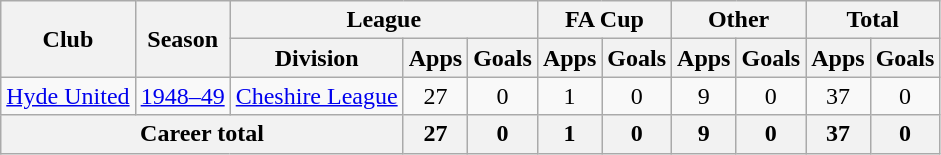<table class="wikitable" style="text-align:center">
<tr>
<th rowspan="2">Club</th>
<th rowspan="2">Season</th>
<th colspan="3">League</th>
<th colspan="2">FA Cup</th>
<th colspan="2">Other</th>
<th colspan="2">Total</th>
</tr>
<tr>
<th>Division</th>
<th>Apps</th>
<th>Goals</th>
<th>Apps</th>
<th>Goals</th>
<th>Apps</th>
<th>Goals</th>
<th>Apps</th>
<th>Goals</th>
</tr>
<tr>
<td><a href='#'>Hyde United</a></td>
<td><a href='#'>1948–49</a></td>
<td><a href='#'>Cheshire League</a></td>
<td>27</td>
<td>0</td>
<td>1</td>
<td>0</td>
<td>9</td>
<td>0</td>
<td>37</td>
<td>0</td>
</tr>
<tr>
<th colspan="3">Career total</th>
<th>27</th>
<th>0</th>
<th>1</th>
<th>0</th>
<th>9</th>
<th>0</th>
<th>37</th>
<th>0</th>
</tr>
</table>
